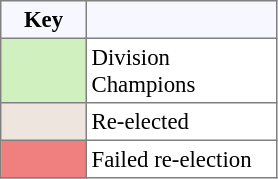<table bgcolor="#f7f8ff" cellpadding="3" cellspacing="0" border="1" style="font-size: 95%; border: gray solid 1px; border-collapse: collapse;text-align:center;">
<tr>
<th width=50>Key</th>
<th width=120></th>
</tr>
<tr>
<td style="background:#D0F0C0;" width="20"></td>
<td bgcolor="#ffffff" align="left">Division Champions</td>
</tr>
<tr>
<td style="background: #eee5de" width="20"></td>
<td bgcolor="#ffffff" align=left>Re-elected</td>
</tr>
<tr>
<td style="background: #F08080" width="20"></td>
<td bgcolor="#ffffff" align="left">Failed re-election</td>
</tr>
</table>
